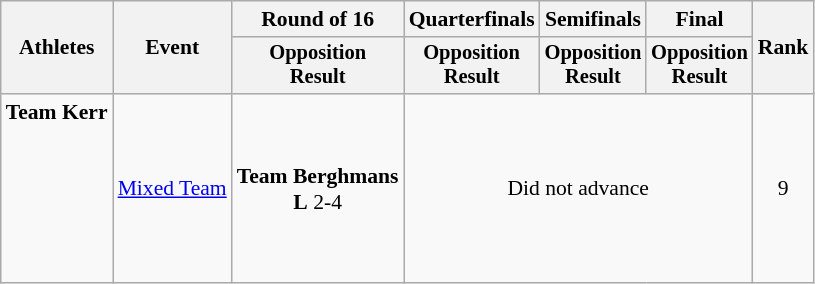<table class="wikitable" style="font-size:90%">
<tr>
<th rowspan="2">Athletes</th>
<th rowspan="2">Event</th>
<th>Round of 16</th>
<th>Quarterfinals</th>
<th>Semifinals</th>
<th>Final</th>
<th rowspan=2>Rank</th>
</tr>
<tr style="font-size:95%">
<th>Opposition<br>Result</th>
<th>Opposition<br>Result</th>
<th>Opposition<br>Result</th>
<th>Opposition<br>Result</th>
</tr>
<tr align=center>
<td align=left><strong>Team Kerr</strong><br><br><br><br><br><br><br></td>
<td align=left><a href='#'>Mixed Team</a></td>
<td><strong>Team Berghmans</strong> <br> <strong>L</strong> 2-4</td>
<td colspan=3>Did not advance</td>
<td>9</td>
</tr>
</table>
